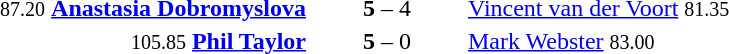<table style="text-align:center">
<tr>
<th width=223></th>
<th width=100></th>
<th width=223></th>
</tr>
<tr>
<td align=right><small>87.20</small> <strong><a href='#'>Anastasia Dobromyslova</a></strong> </td>
<td><strong>5</strong> – 4</td>
<td align=left> <a href='#'>Vincent van der Voort</a> <small>81.35</small></td>
</tr>
<tr>
<td align=right><small>105.85</small> <strong><a href='#'>Phil Taylor</a></strong> </td>
<td><strong>5</strong> – 0</td>
<td align=left> <a href='#'>Mark Webster</a> <small>83.00</small></td>
</tr>
</table>
